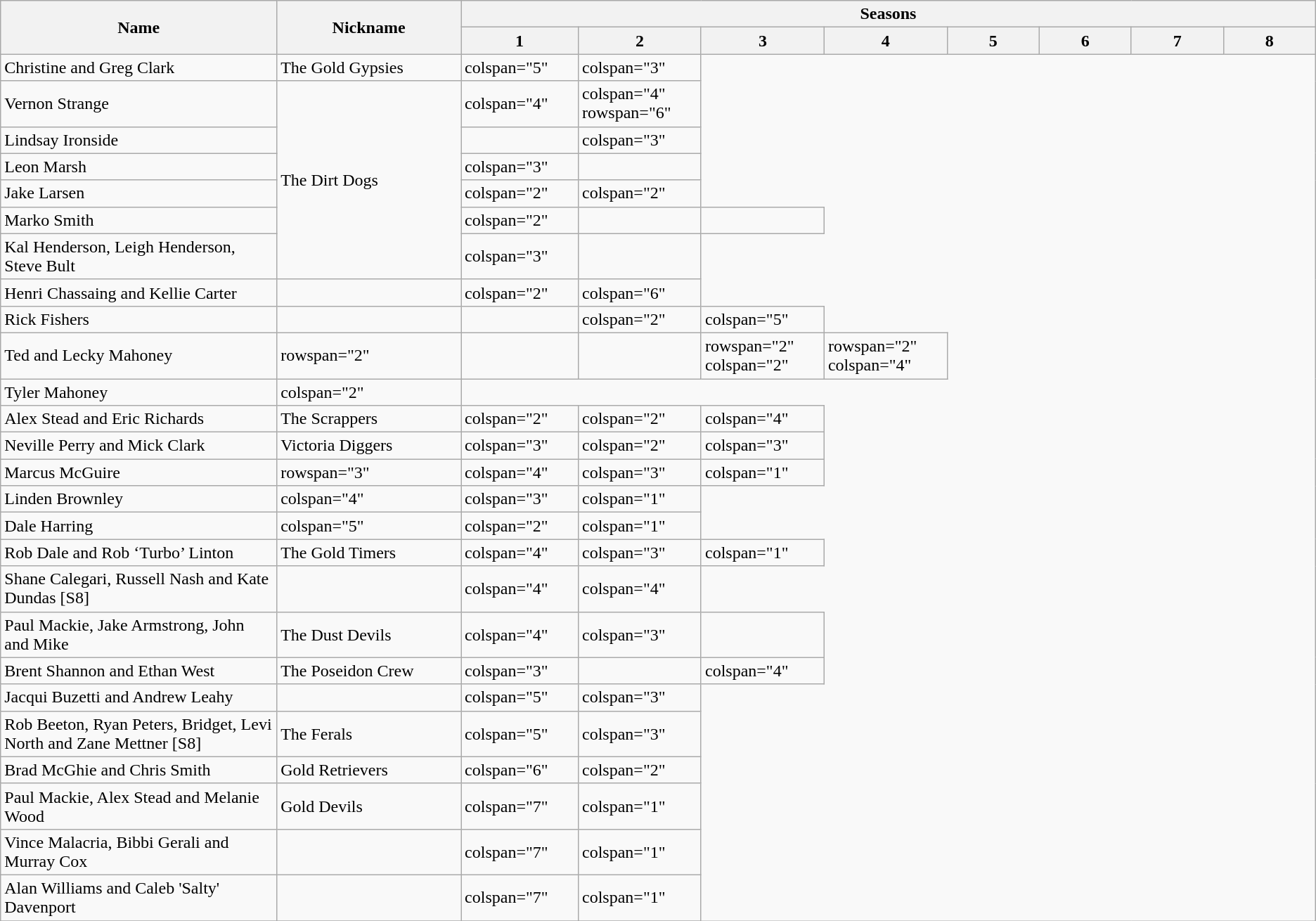<table class="wikitable plainrowheaders" width:"100%;">
<tr>
<th scope="col" rowspan="2" style="width:15%;">Name</th>
<th scope="col" rowspan="2" style="width:10%;">Nickname</th>
<th scope="col" colspan="8">Seasons</th>
</tr>
<tr>
<th scope="col" style="width:5%;">1</th>
<th scope="col" style="width:5%;">2</th>
<th scope="col" style="width:5%;">3</th>
<th scope="col" style="width:5%;">4</th>
<th scope="col" style="width:5%;">5</th>
<th scope="col" style="width:5%;">6</th>
<th scope="col" style="width:5%;">7</th>
<th scope="col" style="width:5%;">8</th>
</tr>
<tr>
<td scope="row">Christine and Greg Clark</td>
<td>The Gold Gypsies</td>
<td>colspan="5" </td>
<td>colspan="3" </td>
</tr>
<tr>
<td scope="row">Vernon Strange</td>
<td rowspan="6">The Dirt Dogs</td>
<td>colspan="4" </td>
<td>colspan="4" rowspan="6" </td>
</tr>
<tr>
<td>Lindsay Ironside</td>
<td></td>
<td>colspan="3" </td>
</tr>
<tr>
<td>Leon Marsh</td>
<td>colspan="3" </td>
<td></td>
</tr>
<tr>
<td>Jake Larsen</td>
<td>colspan="2" </td>
<td>colspan="2" </td>
</tr>
<tr>
<td>Marko Smith</td>
<td>colspan="2" </td>
<td></td>
<td></td>
</tr>
<tr>
<td>Kal Henderson, Leigh Henderson, Steve Bult</td>
<td>colspan="3" </td>
<td></td>
</tr>
<tr>
<td scope="row">Henri Chassaing and Kellie Carter</td>
<td></td>
<td>colspan="2" </td>
<td>colspan="6" </td>
</tr>
<tr>
<td scope="row">Rick Fishers</td>
<td></td>
<td></td>
<td>colspan="2" </td>
<td>colspan="5" </td>
</tr>
<tr>
<td scope="row">Ted and Lecky Mahoney</td>
<td>rowspan="2" </td>
<td></td>
<td></td>
<td>rowspan="2" colspan="2" </td>
<td>rowspan="2" colspan="4" </td>
</tr>
<tr>
<td scope="row">Tyler Mahoney</td>
<td>colspan="2" </td>
</tr>
<tr>
<td scope="row">Alex Stead and Eric Richards</td>
<td>The Scrappers</td>
<td>colspan="2" </td>
<td>colspan="2" </td>
<td>colspan="4" </td>
</tr>
<tr>
<td scope="row">Neville Perry and Mick Clark</td>
<td>Victoria Diggers</td>
<td>colspan="3" </td>
<td>colspan="2" </td>
<td>colspan="3" </td>
</tr>
<tr>
<td scope="row">Marcus McGuire</td>
<td>rowspan="3" </td>
<td>colspan="4" </td>
<td>colspan="3" </td>
<td>colspan="1" </td>
</tr>
<tr>
<td scope="row">Linden Brownley</td>
<td>colspan="4" </td>
<td>colspan="3" </td>
<td>colspan="1" </td>
</tr>
<tr>
<td scope="row">Dale Harring</td>
<td>colspan="5" </td>
<td>colspan="2" </td>
<td>colspan="1" </td>
</tr>
<tr>
<td scope="row">Rob Dale and Rob ‘Turbo’ Linton</td>
<td>The Gold Timers</td>
<td>colspan="4" </td>
<td>colspan="3" </td>
<td>colspan="1" </td>
</tr>
<tr>
<td scope="row">Shane Calegari, Russell Nash and Kate Dundas [S8]</td>
<td></td>
<td>colspan="4" </td>
<td>colspan="4" </td>
</tr>
<tr>
<td scope="row">Paul Mackie, Jake Armstrong, John and Mike</td>
<td>The Dust Devils</td>
<td>colspan="4" </td>
<td>colspan="3" </td>
<td></td>
</tr>
<tr>
<td scope="row">Brent Shannon and Ethan West</td>
<td>The Poseidon Crew</td>
<td>colspan="3" </td>
<td></td>
<td>colspan="4" </td>
</tr>
<tr>
<td scope="row">Jacqui Buzetti and Andrew Leahy</td>
<td></td>
<td>colspan="5" </td>
<td>colspan="3" </td>
</tr>
<tr>
<td scope="row">Rob Beeton, Ryan Peters, Bridget, Levi North and Zane Mettner [S8]</td>
<td>The Ferals</td>
<td>colspan="5" </td>
<td>colspan="3" </td>
</tr>
<tr>
<td scope="row">Brad McGhie and Chris Smith</td>
<td>Gold Retrievers</td>
<td>colspan="6" </td>
<td>colspan="2"</td>
</tr>
<tr>
<td scope="row">Paul Mackie, Alex Stead and Melanie Wood</td>
<td>Gold Devils</td>
<td>colspan="7" </td>
<td>colspan="1" </td>
</tr>
<tr>
<td scope="row">Vince Malacria, Bibbi Gerali and Murray Cox</td>
<td></td>
<td>colspan="7" </td>
<td>colspan="1" </td>
</tr>
<tr>
<td scope="row">Alan Williams and Caleb 'Salty' Davenport</td>
<td></td>
<td>colspan="7" </td>
<td>colspan="1" </td>
</tr>
<tr>
</tr>
</table>
